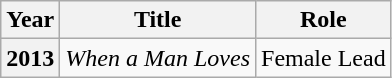<table class="wikitable plainrowheaders">
<tr>
<th scope="col">Year</th>
<th scope="col">Title</th>
<th scope="col">Role</th>
</tr>
<tr>
<th scope="row">2013</th>
<td><em>When a Man Loves</em></td>
<td>Female Lead</td>
</tr>
</table>
